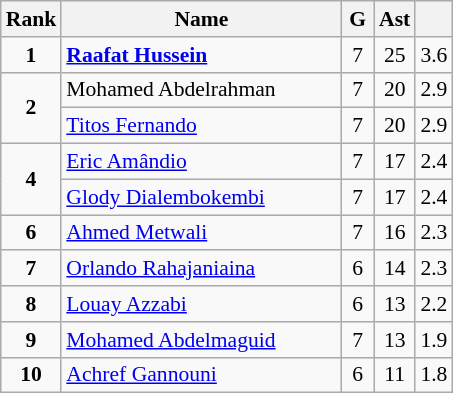<table class="wikitable" style="text-align:center; font-size:90%;">
<tr>
<th width=10px>Rank</th>
<th width=180px>Name</th>
<th width=15px>G</th>
<th width=10px>Ast</th>
<th width=10px></th>
</tr>
<tr>
<td><strong>1</strong></td>
<td align=left> <strong><a href='#'>Raafat Hussein</a></strong></td>
<td>7</td>
<td>25</td>
<td>3.6</td>
</tr>
<tr>
<td rowspan=2><strong>2</strong></td>
<td align=left> Mohamed Abdelrahman</td>
<td>7</td>
<td>20</td>
<td>2.9</td>
</tr>
<tr>
<td align=left> <a href='#'>Titos Fernando</a></td>
<td>7</td>
<td>20</td>
<td>2.9</td>
</tr>
<tr>
<td rowspan=2><strong>4</strong></td>
<td align=left> <a href='#'>Eric Amândio</a></td>
<td>7</td>
<td>17</td>
<td>2.4</td>
</tr>
<tr>
<td align=left> <a href='#'>Glody Dialembokembi</a></td>
<td>7</td>
<td>17</td>
<td>2.4</td>
</tr>
<tr>
<td><strong>6</strong></td>
<td align=left> <a href='#'>Ahmed Metwali</a></td>
<td>7</td>
<td>16</td>
<td>2.3</td>
</tr>
<tr>
<td><strong>7</strong></td>
<td align=left> <a href='#'>Orlando Rahajaniaina</a></td>
<td>6</td>
<td>14</td>
<td>2.3</td>
</tr>
<tr>
<td><strong>8</strong></td>
<td align=left> <a href='#'>Louay Azzabi</a></td>
<td>6</td>
<td>13</td>
<td>2.2</td>
</tr>
<tr>
<td><strong>9</strong></td>
<td align=left> <a href='#'>Mohamed Abdelmaguid</a></td>
<td>7</td>
<td>13</td>
<td>1.9</td>
</tr>
<tr>
<td><strong>10</strong></td>
<td align=left> <a href='#'>Achref Gannouni</a></td>
<td>6</td>
<td>11</td>
<td>1.8</td>
</tr>
</table>
